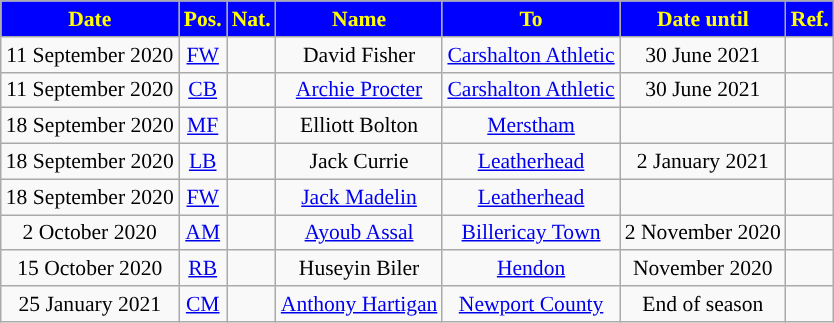<table class="wikitable"  style="text-align:center; font-size:90%; ">
<tr>
<th style="background:#0000ff; color:#FFFF00; ">Date</th>
<th style="background:#0000ff; color:#FFFF00; ">Pos.</th>
<th style="background:#0000ff; color:#FFFF00; ">Nat.</th>
<th style="background:#0000ff; color:#FFFF00; ">Name</th>
<th style="background:#0000ff; color:#FFFF00; ">To</th>
<th style="background:#0000ff; color:#FFFF00; ">Date until</th>
<th style="background:#0000ff; color:#FFFF00; ">Ref.</th>
</tr>
<tr>
<td>11 September 2020</td>
<td><a href='#'>FW</a></td>
<td></td>
<td>David Fisher</td>
<td> <a href='#'>Carshalton Athletic</a></td>
<td>30 June 2021</td>
<td></td>
</tr>
<tr>
<td>11 September 2020</td>
<td><a href='#'>CB</a></td>
<td></td>
<td><a href='#'>Archie Procter</a></td>
<td> <a href='#'>Carshalton Athletic</a></td>
<td>30 June 2021</td>
<td></td>
</tr>
<tr>
<td>18 September 2020</td>
<td><a href='#'>MF</a></td>
<td></td>
<td>Elliott Bolton</td>
<td> <a href='#'>Merstham</a></td>
<td></td>
<td></td>
</tr>
<tr>
<td>18 September 2020</td>
<td><a href='#'>LB</a></td>
<td></td>
<td>Jack Currie</td>
<td> <a href='#'>Leatherhead</a></td>
<td>2 January 2021</td>
<td></td>
</tr>
<tr>
<td>18 September 2020</td>
<td><a href='#'>FW</a></td>
<td></td>
<td><a href='#'>Jack Madelin</a></td>
<td> <a href='#'>Leatherhead</a></td>
<td></td>
<td></td>
</tr>
<tr>
<td>2 October 2020</td>
<td><a href='#'>AM</a></td>
<td></td>
<td><a href='#'>Ayoub Assal</a></td>
<td> <a href='#'>Billericay Town</a></td>
<td>2 November 2020</td>
<td></td>
</tr>
<tr>
<td>15 October 2020</td>
<td><a href='#'>RB</a></td>
<td></td>
<td>Huseyin Biler</td>
<td> <a href='#'>Hendon</a></td>
<td>November 2020</td>
<td></td>
</tr>
<tr>
<td>25 January 2021</td>
<td><a href='#'>CM</a></td>
<td></td>
<td><a href='#'>Anthony Hartigan</a></td>
<td> <a href='#'>Newport County</a></td>
<td>End of season</td>
<td></td>
</tr>
</table>
